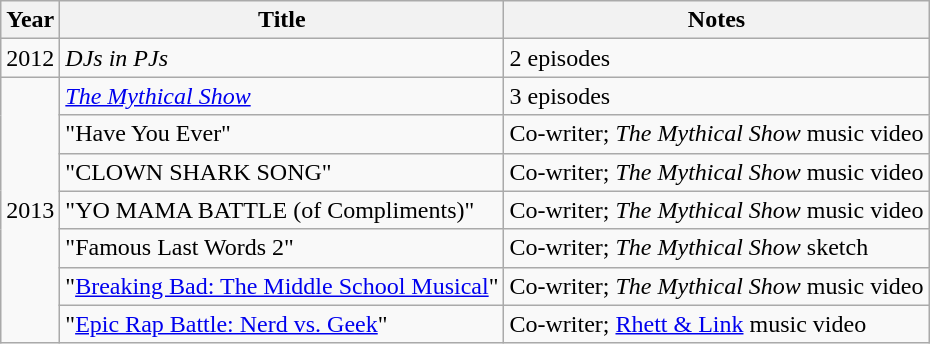<table class="wikitable sortable">
<tr>
<th>Year</th>
<th>Title</th>
<th>Notes</th>
</tr>
<tr>
<td>2012</td>
<td><em>DJs in PJs</em></td>
<td>2 episodes</td>
</tr>
<tr>
<td rowspan="7">2013</td>
<td><em><a href='#'>The Mythical Show</a></em></td>
<td>3 episodes</td>
</tr>
<tr>
<td>"Have You Ever"</td>
<td>Co-writer; <em>The Mythical Show</em> music video</td>
</tr>
<tr>
<td>"CLOWN SHARK SONG"</td>
<td>Co-writer; <em>The Mythical Show</em> music video</td>
</tr>
<tr>
<td>"YO MAMA BATTLE (of Compliments)"</td>
<td>Co-writer; <em>The Mythical Show</em> music video</td>
</tr>
<tr>
<td>"Famous Last Words 2"</td>
<td>Co-writer; <em>The Mythical Show</em> sketch</td>
</tr>
<tr>
<td>"<a href='#'>Breaking Bad: The Middle School Musical</a>"</td>
<td>Co-writer; <em>The Mythical Show</em> music video</td>
</tr>
<tr>
<td>"<a href='#'>Epic Rap Battle: Nerd vs. Geek</a>"</td>
<td>Co-writer; <a href='#'>Rhett & Link</a> music video</td>
</tr>
</table>
